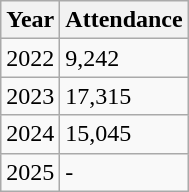<table class= "wikitable">
<tr>
<th>Year</th>
<th>Attendance</th>
</tr>
<tr>
<td>2022</td>
<td>9,242</td>
</tr>
<tr>
<td>2023</td>
<td>17,315</td>
</tr>
<tr>
<td>2024</td>
<td>15,045</td>
</tr>
<tr>
<td>2025</td>
<td>-</td>
</tr>
</table>
